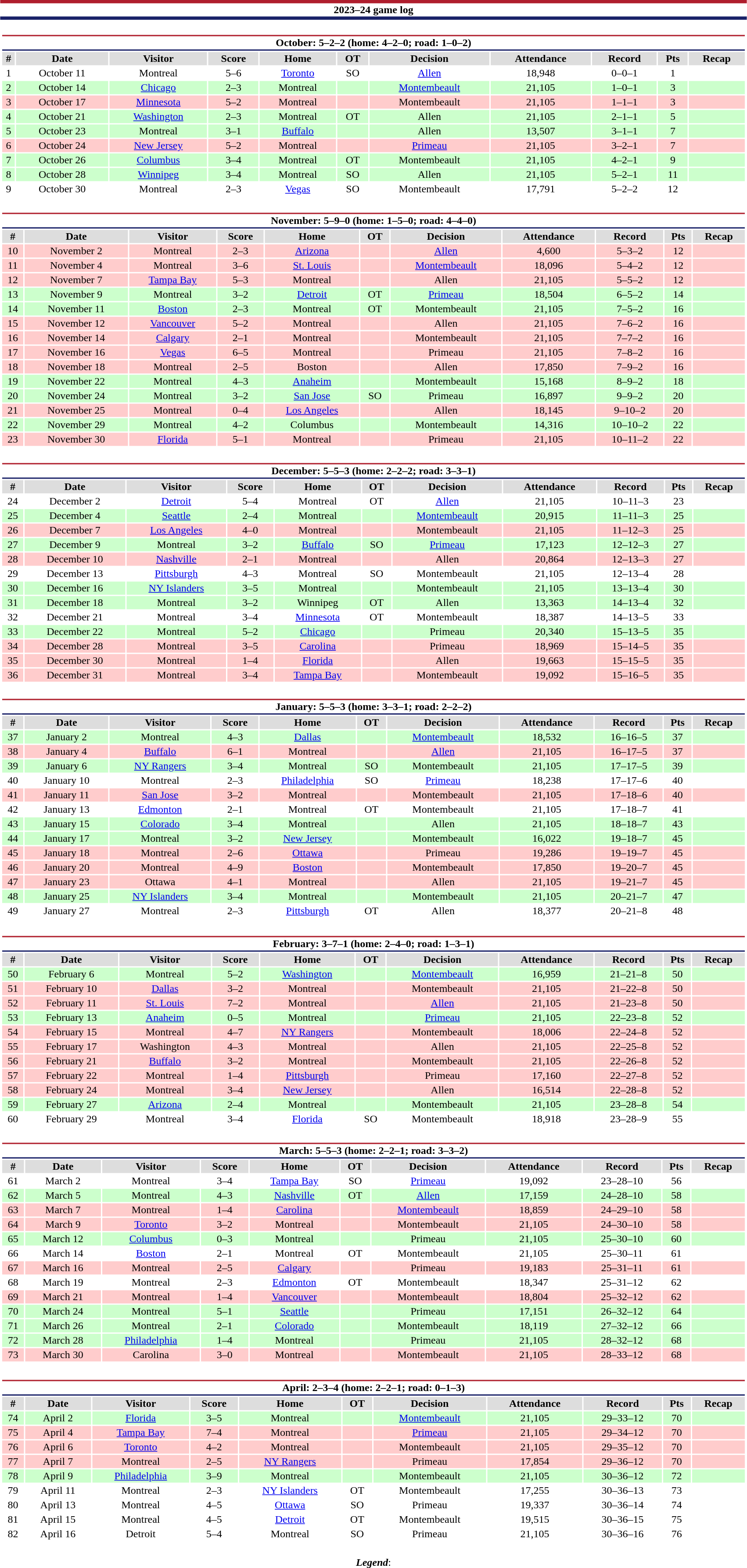<table class="toccolours collapsible" style="width:90%; clear:both; margin:1.5em auto; text-align:center;">
<tr>
<th colspan="11" style="background:#FFFFFF; border-top:#AF1E2D 5px solid; border-bottom:#192168 5px solid;">2023–24 game log</th>
</tr>
<tr>
<td colspan="11"><br><table class="toccolours collapsible collapsed" style="width:100%;">
<tr>
<th colspan="11" style="background:#FFFFFF; border-top:#AF1E2D 2px solid; border-bottom:#192168 2px solid;">October: 5–2–2 (home: 4–2–0; road: 1–0–2)</th>
</tr>
<tr style="background:#ddd;">
<th>#</th>
<th>Date</th>
<th>Visitor</th>
<th>Score</th>
<th>Home</th>
<th>OT</th>
<th>Decision</th>
<th>Attendance</th>
<th>Record</th>
<th>Pts</th>
<th>Recap</th>
</tr>
<tr style="background:#fff;">
<td>1</td>
<td>October 11</td>
<td>Montreal</td>
<td>5–6</td>
<td><a href='#'>Toronto</a></td>
<td>SO</td>
<td><a href='#'>Allen</a></td>
<td>18,948</td>
<td>0–0–1</td>
<td>1</td>
<td></td>
</tr>
<tr style="background:#cfc;">
<td>2</td>
<td>October 14</td>
<td><a href='#'>Chicago</a></td>
<td>2–3</td>
<td>Montreal</td>
<td></td>
<td><a href='#'>Montembeault</a></td>
<td>21,105</td>
<td>1–0–1</td>
<td>3</td>
<td></td>
</tr>
<tr style="background:#fcc;">
<td>3</td>
<td>October 17</td>
<td><a href='#'>Minnesota</a></td>
<td>5–2</td>
<td>Montreal</td>
<td></td>
<td>Montembeault</td>
<td>21,105</td>
<td>1–1–1</td>
<td>3</td>
<td></td>
</tr>
<tr style="background:#cfc;">
<td>4</td>
<td>October 21</td>
<td><a href='#'>Washington</a></td>
<td>2–3</td>
<td>Montreal</td>
<td>OT</td>
<td>Allen</td>
<td>21,105</td>
<td>2–1–1</td>
<td>5</td>
<td></td>
</tr>
<tr style="background:#cfc;">
<td>5</td>
<td>October 23</td>
<td>Montreal</td>
<td>3–1</td>
<td><a href='#'>Buffalo</a></td>
<td></td>
<td>Allen</td>
<td>13,507</td>
<td>3–1–1</td>
<td>7</td>
<td></td>
</tr>
<tr style="background:#fcc;">
<td>6</td>
<td>October 24</td>
<td><a href='#'>New Jersey</a></td>
<td>5–2</td>
<td>Montreal</td>
<td></td>
<td><a href='#'>Primeau</a></td>
<td>21,105</td>
<td>3–2–1</td>
<td>7</td>
<td></td>
</tr>
<tr style="background:#cfc;">
<td>7</td>
<td>October 26</td>
<td><a href='#'>Columbus</a></td>
<td>3–4</td>
<td>Montreal</td>
<td>OT</td>
<td>Montembeault</td>
<td>21,105</td>
<td>4–2–1</td>
<td>9</td>
<td></td>
</tr>
<tr style="background:#cfc;">
<td>8</td>
<td>October 28</td>
<td><a href='#'>Winnipeg</a></td>
<td>3–4</td>
<td>Montreal</td>
<td>SO</td>
<td>Allen</td>
<td>21,105</td>
<td>5–2–1</td>
<td>11</td>
<td></td>
</tr>
<tr style="background:#fff;">
<td>9</td>
<td>October 30</td>
<td>Montreal</td>
<td>2–3</td>
<td><a href='#'>Vegas</a></td>
<td>SO</td>
<td>Montembeault</td>
<td>17,791</td>
<td>5–2–2</td>
<td>12</td>
<td></td>
</tr>
</table>
</td>
</tr>
<tr>
<td colspan="11"><br><table class="toccolours collapsible collapsed" style="width:100%;">
<tr>
<th colspan="11" style="background:#FFFFFF; border-top:#AF1E2D 2px solid; border-bottom:#192168 2px solid;">November: 5–9–0 (home: 1–5–0; road: 4–4–0)</th>
</tr>
<tr style="background:#ddd;">
<th>#</th>
<th>Date</th>
<th>Visitor</th>
<th>Score</th>
<th>Home</th>
<th>OT</th>
<th>Decision</th>
<th>Attendance</th>
<th>Record</th>
<th>Pts</th>
<th>Recap</th>
</tr>
<tr style="background:#fcc;">
<td>10</td>
<td>November 2</td>
<td>Montreal</td>
<td>2–3</td>
<td><a href='#'>Arizona</a></td>
<td></td>
<td><a href='#'>Allen</a></td>
<td>4,600</td>
<td>5–3–2</td>
<td>12</td>
<td></td>
</tr>
<tr style="background:#fcc;">
<td>11</td>
<td>November 4</td>
<td>Montreal</td>
<td>3–6</td>
<td><a href='#'>St. Louis</a></td>
<td></td>
<td><a href='#'>Montembeault</a></td>
<td>18,096</td>
<td>5–4–2</td>
<td>12</td>
<td></td>
</tr>
<tr style="background:#fcc;">
<td>12</td>
<td>November 7</td>
<td><a href='#'>Tampa Bay</a></td>
<td>5–3</td>
<td>Montreal</td>
<td></td>
<td>Allen</td>
<td>21,105</td>
<td>5–5–2</td>
<td>12</td>
<td></td>
</tr>
<tr style="background:#cfc;">
<td>13</td>
<td>November 9</td>
<td>Montreal</td>
<td>3–2</td>
<td><a href='#'>Detroit</a></td>
<td>OT</td>
<td><a href='#'>Primeau</a></td>
<td>18,504</td>
<td>6–5–2</td>
<td>14</td>
<td></td>
</tr>
<tr style="background:#cfc;">
<td>14</td>
<td>November 11</td>
<td><a href='#'>Boston</a></td>
<td>2–3</td>
<td>Montreal</td>
<td>OT</td>
<td>Montembeault</td>
<td>21,105</td>
<td>7–5–2</td>
<td>16</td>
<td></td>
</tr>
<tr style="background:#fcc;">
<td>15</td>
<td>November 12</td>
<td><a href='#'>Vancouver</a></td>
<td>5–2</td>
<td>Montreal</td>
<td></td>
<td>Allen</td>
<td>21,105</td>
<td>7–6–2</td>
<td>16</td>
<td></td>
</tr>
<tr style="background:#fcc;">
<td>16</td>
<td>November 14</td>
<td><a href='#'>Calgary</a></td>
<td>2–1</td>
<td>Montreal</td>
<td></td>
<td>Montembeault</td>
<td>21,105</td>
<td>7–7–2</td>
<td>16</td>
<td></td>
</tr>
<tr style="background:#fcc;">
<td>17</td>
<td>November 16</td>
<td><a href='#'>Vegas</a></td>
<td>6–5</td>
<td>Montreal</td>
<td></td>
<td>Primeau</td>
<td>21,105</td>
<td>7–8–2</td>
<td>16</td>
<td></td>
</tr>
<tr style="background:#fcc;">
<td>18</td>
<td>November 18</td>
<td>Montreal</td>
<td>2–5</td>
<td>Boston</td>
<td></td>
<td>Allen</td>
<td>17,850</td>
<td>7–9–2</td>
<td>16</td>
<td></td>
</tr>
<tr style="background:#cfc;">
<td>19</td>
<td>November 22</td>
<td>Montreal</td>
<td>4–3</td>
<td><a href='#'>Anaheim</a></td>
<td></td>
<td>Montembeault</td>
<td>15,168</td>
<td>8–9–2</td>
<td>18</td>
<td></td>
</tr>
<tr style="background:#cfc;">
<td>20</td>
<td>November 24</td>
<td>Montreal</td>
<td>3–2</td>
<td><a href='#'>San Jose</a></td>
<td>SO</td>
<td>Primeau</td>
<td>16,897</td>
<td>9–9–2</td>
<td>20</td>
<td></td>
</tr>
<tr style="background:#fcc;">
<td>21</td>
<td>November 25</td>
<td>Montreal</td>
<td>0–4</td>
<td><a href='#'>Los Angeles</a></td>
<td></td>
<td>Allen</td>
<td>18,145</td>
<td>9–10–2</td>
<td>20</td>
<td></td>
</tr>
<tr style="background:#cfc;">
<td>22</td>
<td>November 29</td>
<td>Montreal</td>
<td>4–2</td>
<td>Columbus</td>
<td></td>
<td>Montembeault</td>
<td>14,316</td>
<td>10–10–2</td>
<td>22</td>
<td></td>
</tr>
<tr style="background:#fcc;">
<td>23</td>
<td>November 30</td>
<td><a href='#'>Florida</a></td>
<td>5–1</td>
<td>Montreal</td>
<td></td>
<td>Primeau</td>
<td>21,105</td>
<td>10–11–2</td>
<td>22</td>
<td></td>
</tr>
</table>
</td>
</tr>
<tr>
<td colspan="11"><br><table class="toccolours collapsible collapsed" style="width:100%;">
<tr>
<th colspan="11" style="background:#FFFFFF; border-top:#AF1E2D 2px solid; border-bottom:#192168 2px solid;">December: 5–5–3 (home: 2–2–2; road: 3–3–1)</th>
</tr>
<tr style="background:#ddd;">
<th>#</th>
<th>Date</th>
<th>Visitor</th>
<th>Score</th>
<th>Home</th>
<th>OT</th>
<th>Decision</th>
<th>Attendance</th>
<th>Record</th>
<th>Pts</th>
<th>Recap</th>
</tr>
<tr style="background:#fff;">
<td>24</td>
<td>December 2</td>
<td><a href='#'>Detroit</a></td>
<td>5–4</td>
<td>Montreal</td>
<td>OT</td>
<td><a href='#'>Allen</a></td>
<td>21,105</td>
<td>10–11–3</td>
<td>23</td>
<td></td>
</tr>
<tr style="background:#cfc;">
<td>25</td>
<td>December 4</td>
<td><a href='#'>Seattle</a></td>
<td>2–4</td>
<td>Montreal</td>
<td></td>
<td><a href='#'>Montembeault</a></td>
<td>20,915</td>
<td>11–11–3</td>
<td>25</td>
<td></td>
</tr>
<tr style="background:#fcc;">
<td>26</td>
<td>December 7</td>
<td><a href='#'>Los Angeles</a></td>
<td>4–0</td>
<td>Montreal</td>
<td></td>
<td>Montembeault</td>
<td>21,105</td>
<td>11–12–3</td>
<td>25</td>
<td></td>
</tr>
<tr style="background:#cfc;">
<td>27</td>
<td>December 9</td>
<td>Montreal</td>
<td>3–2</td>
<td><a href='#'>Buffalo</a></td>
<td>SO</td>
<td><a href='#'>Primeau</a></td>
<td>17,123</td>
<td>12–12–3</td>
<td>27</td>
<td></td>
</tr>
<tr style="background:#fcc;">
<td>28</td>
<td>December 10</td>
<td><a href='#'>Nashville</a></td>
<td>2–1</td>
<td>Montreal</td>
<td></td>
<td>Allen</td>
<td>20,864</td>
<td>12–13–3</td>
<td>27</td>
<td></td>
</tr>
<tr style="background:#fff;">
<td>29</td>
<td>December 13</td>
<td><a href='#'>Pittsburgh</a></td>
<td>4–3</td>
<td>Montreal</td>
<td>SO</td>
<td>Montembeault</td>
<td>21,105</td>
<td>12–13–4</td>
<td>28</td>
<td></td>
</tr>
<tr style="background:#cfc;">
<td>30</td>
<td>December 16</td>
<td><a href='#'>NY Islanders</a></td>
<td>3–5</td>
<td>Montreal</td>
<td></td>
<td>Montembeault</td>
<td>21,105</td>
<td>13–13–4</td>
<td>30</td>
<td></td>
</tr>
<tr style="background:#cfc;">
<td>31</td>
<td>December 18</td>
<td>Montreal</td>
<td>3–2</td>
<td>Winnipeg</td>
<td>OT</td>
<td>Allen</td>
<td>13,363</td>
<td>14–13–4</td>
<td>32</td>
<td></td>
</tr>
<tr style="background:#fff;">
<td>32</td>
<td>December 21</td>
<td>Montreal</td>
<td>3–4</td>
<td><a href='#'>Minnesota</a></td>
<td>OT</td>
<td>Montembeault</td>
<td>18,387</td>
<td>14–13–5</td>
<td>33</td>
<td></td>
</tr>
<tr style="background:#cfc;">
<td>33</td>
<td>December 22</td>
<td>Montreal</td>
<td>5–2</td>
<td><a href='#'>Chicago</a></td>
<td></td>
<td>Primeau</td>
<td>20,340</td>
<td>15–13–5</td>
<td>35</td>
<td></td>
</tr>
<tr style="background:#fcc;">
<td>34</td>
<td>December 28</td>
<td>Montreal</td>
<td>3–5</td>
<td><a href='#'>Carolina</a></td>
<td></td>
<td>Primeau</td>
<td>18,969</td>
<td>15–14–5</td>
<td>35</td>
<td></td>
</tr>
<tr style="background:#fcc;">
<td>35</td>
<td>December 30</td>
<td>Montreal</td>
<td>1–4</td>
<td><a href='#'>Florida</a></td>
<td></td>
<td>Allen</td>
<td>19,663</td>
<td>15–15–5</td>
<td>35</td>
<td></td>
</tr>
<tr style="background:#fcc;">
<td>36</td>
<td>December 31</td>
<td>Montreal</td>
<td>3–4</td>
<td><a href='#'>Tampa Bay</a></td>
<td></td>
<td>Montembeault</td>
<td>19,092</td>
<td>15–16–5</td>
<td>35</td>
<td></td>
</tr>
</table>
</td>
</tr>
<tr>
<td colspan="11"><br><table class="toccolours collapsible collapsed" style="width:100%;">
<tr>
<th colspan="11" style="background:#FFFFFF; border-top:#AF1E2D 2px solid; border-bottom:#192168 2px solid;">January: 5–5–3 (home: 3–3–1; road: 2–2–2)</th>
</tr>
<tr style="background:#ddd;">
<th>#</th>
<th>Date</th>
<th>Visitor</th>
<th>Score</th>
<th>Home</th>
<th>OT</th>
<th>Decision</th>
<th>Attendance</th>
<th>Record</th>
<th>Pts</th>
<th>Recap</th>
</tr>
<tr style="background:#cfc;">
<td>37</td>
<td>January 2</td>
<td>Montreal</td>
<td>4–3</td>
<td><a href='#'>Dallas</a></td>
<td></td>
<td><a href='#'>Montembeault</a></td>
<td>18,532</td>
<td>16–16–5</td>
<td>37</td>
<td></td>
</tr>
<tr style="background:#fcc;">
<td>38</td>
<td>January 4</td>
<td><a href='#'>Buffalo</a></td>
<td>6–1</td>
<td>Montreal</td>
<td></td>
<td><a href='#'>Allen</a></td>
<td>21,105</td>
<td>16–17–5</td>
<td>37</td>
<td></td>
</tr>
<tr style="background:#cfc;">
<td>39</td>
<td>January 6</td>
<td><a href='#'>NY Rangers</a></td>
<td>3–4</td>
<td>Montreal</td>
<td>SO</td>
<td>Montembeault</td>
<td>21,105</td>
<td>17–17–5</td>
<td>39</td>
<td></td>
</tr>
<tr style="background:#fff;">
<td>40</td>
<td>January 10</td>
<td>Montreal</td>
<td>2–3</td>
<td><a href='#'>Philadelphia</a></td>
<td>SO</td>
<td><a href='#'>Primeau</a></td>
<td>18,238</td>
<td>17–17–6</td>
<td>40</td>
<td></td>
</tr>
<tr style="background:#fcc;">
<td>41</td>
<td>January 11</td>
<td><a href='#'>San Jose</a></td>
<td>3–2</td>
<td>Montreal</td>
<td></td>
<td>Montembeault</td>
<td>21,105</td>
<td>17–18–6</td>
<td>40</td>
<td></td>
</tr>
<tr style="background:#fff;">
<td>42</td>
<td>January 13</td>
<td><a href='#'>Edmonton</a></td>
<td>2–1</td>
<td>Montreal</td>
<td>OT</td>
<td>Montembeault</td>
<td>21,105</td>
<td>17–18–7</td>
<td>41</td>
<td></td>
</tr>
<tr style="background:#cfc;">
<td>43</td>
<td>January 15</td>
<td><a href='#'>Colorado</a></td>
<td>3–4</td>
<td>Montreal</td>
<td></td>
<td>Allen</td>
<td>21,105</td>
<td>18–18–7</td>
<td>43</td>
<td></td>
</tr>
<tr style="background:#cfc;">
<td>44</td>
<td>January 17</td>
<td>Montreal</td>
<td>3–2</td>
<td><a href='#'>New Jersey</a></td>
<td></td>
<td>Montembeault</td>
<td>16,022</td>
<td>19–18–7</td>
<td>45</td>
<td></td>
</tr>
<tr style="background:#fcc;">
<td>45</td>
<td>January 18</td>
<td>Montreal</td>
<td>2–6</td>
<td><a href='#'>Ottawa</a></td>
<td></td>
<td>Primeau</td>
<td>19,286</td>
<td>19–19–7</td>
<td>45</td>
<td></td>
</tr>
<tr style="background:#fcc;">
<td>46</td>
<td>January 20</td>
<td>Montreal</td>
<td>4–9</td>
<td><a href='#'>Boston</a></td>
<td></td>
<td>Montembeault</td>
<td>17,850</td>
<td>19–20–7</td>
<td>45</td>
<td></td>
</tr>
<tr style="background:#fcc;">
<td>47</td>
<td>January 23</td>
<td>Ottawa</td>
<td>4–1</td>
<td>Montreal</td>
<td></td>
<td>Allen</td>
<td>21,105</td>
<td>19–21–7</td>
<td>45</td>
<td></td>
</tr>
<tr style="background:#cfc;">
<td>48</td>
<td>January 25</td>
<td><a href='#'>NY Islanders</a></td>
<td>3–4</td>
<td>Montreal</td>
<td></td>
<td>Montembeault</td>
<td>21,105</td>
<td>20–21–7</td>
<td>47</td>
<td></td>
</tr>
<tr style="background:#fff;">
<td>49</td>
<td>January 27</td>
<td>Montreal</td>
<td>2–3</td>
<td><a href='#'>Pittsburgh</a></td>
<td>OT</td>
<td>Allen</td>
<td>18,377</td>
<td>20–21–8</td>
<td>48</td>
<td></td>
</tr>
<tr>
</tr>
</table>
</td>
</tr>
<tr>
<td colspan="11"><br><table class="toccolours collapsible collapsed" style="width:100%;">
<tr>
<th colspan="11" style="background:#FFFFFF; border-top:#AF1E2D 2px solid; border-bottom:#192168 2px solid;">February: 3–7–1 (home: 2–4–0; road: 1–3–1)</th>
</tr>
<tr style="background:#ddd;">
<th>#</th>
<th>Date</th>
<th>Visitor</th>
<th>Score</th>
<th>Home</th>
<th>OT</th>
<th>Decision</th>
<th>Attendance</th>
<th>Record</th>
<th>Pts</th>
<th>Recap</th>
</tr>
<tr style="background:#cfc;">
<td>50</td>
<td>February 6</td>
<td>Montreal</td>
<td>5–2</td>
<td><a href='#'>Washington</a></td>
<td></td>
<td><a href='#'>Montembeault</a></td>
<td>16,959</td>
<td>21–21–8</td>
<td>50</td>
<td></td>
</tr>
<tr style="background:#fcc;">
<td>51</td>
<td>February 10</td>
<td><a href='#'>Dallas</a></td>
<td>3–2</td>
<td>Montreal</td>
<td></td>
<td>Montembeault</td>
<td>21,105</td>
<td>21–22–8</td>
<td>50</td>
<td></td>
</tr>
<tr style="background:#fcc;">
<td>52</td>
<td>February 11</td>
<td><a href='#'>St. Louis</a></td>
<td>7–2</td>
<td>Montreal</td>
<td></td>
<td><a href='#'>Allen</a></td>
<td>21,105</td>
<td>21–23–8</td>
<td>50</td>
<td></td>
</tr>
<tr style="background:#cfc;">
<td>53</td>
<td>February 13</td>
<td><a href='#'>Anaheim</a></td>
<td>0–5</td>
<td>Montreal</td>
<td></td>
<td><a href='#'>Primeau</a></td>
<td>21,105</td>
<td>22–23–8</td>
<td>52</td>
<td></td>
</tr>
<tr style="background:#fcc;">
<td>54</td>
<td>February 15</td>
<td>Montreal</td>
<td>4–7</td>
<td><a href='#'>NY Rangers</a></td>
<td></td>
<td>Montembeault</td>
<td>18,006</td>
<td>22–24–8</td>
<td>52</td>
<td></td>
</tr>
<tr style="background:#fcc;">
<td>55</td>
<td>February 17</td>
<td>Washington</td>
<td>4–3</td>
<td>Montreal</td>
<td></td>
<td>Allen</td>
<td>21,105</td>
<td>22–25–8</td>
<td>52</td>
<td></td>
</tr>
<tr style="background:#fcc;">
<td>56</td>
<td>February 21</td>
<td><a href='#'>Buffalo</a></td>
<td>3–2</td>
<td>Montreal</td>
<td></td>
<td>Montembeault</td>
<td>21,105</td>
<td>22–26–8</td>
<td>52</td>
<td></td>
</tr>
<tr style="background:#fcc;">
<td>57</td>
<td>February 22</td>
<td>Montreal</td>
<td>1–4</td>
<td><a href='#'>Pittsburgh</a></td>
<td></td>
<td>Primeau</td>
<td>17,160</td>
<td>22–27–8</td>
<td>52</td>
<td></td>
</tr>
<tr style="background:#fcc;">
<td>58</td>
<td>February 24</td>
<td>Montreal</td>
<td>3–4</td>
<td><a href='#'>New Jersey</a></td>
<td></td>
<td>Allen</td>
<td>16,514</td>
<td>22–28–8</td>
<td>52</td>
<td></td>
</tr>
<tr style="background:#cfc;">
<td>59</td>
<td>February 27</td>
<td><a href='#'>Arizona</a></td>
<td>2–4</td>
<td>Montreal</td>
<td></td>
<td>Montembeault</td>
<td>21,105</td>
<td>23–28–8</td>
<td>54</td>
<td></td>
</tr>
<tr style="background:#fff;">
<td>60</td>
<td>February 29</td>
<td>Montreal</td>
<td>3–4</td>
<td><a href='#'>Florida</a></td>
<td>SO</td>
<td>Montembeault</td>
<td>18,918</td>
<td>23–28–9</td>
<td>55</td>
<td></td>
</tr>
</table>
</td>
</tr>
<tr>
<td colspan="11"><br><table class="toccolours collapsible collapsed" style="width:100%;">
<tr>
<th colspan="11" style="background:#FFFFFF; border-top:#AF1E2D 2px solid; border-bottom:#192168 2px solid;">March: 5–5–3 (home: 2–2–1; road: 3–3–2)</th>
</tr>
<tr style="background:#ddd;">
<th>#</th>
<th>Date</th>
<th>Visitor</th>
<th>Score</th>
<th>Home</th>
<th>OT</th>
<th>Decision</th>
<th>Attendance</th>
<th>Record</th>
<th>Pts</th>
<th>Recap</th>
</tr>
<tr style="background:#fff;">
<td>61</td>
<td>March 2</td>
<td>Montreal</td>
<td>3–4</td>
<td><a href='#'>Tampa Bay</a></td>
<td>SO</td>
<td><a href='#'>Primeau</a></td>
<td>19,092</td>
<td>23–28–10</td>
<td>56</td>
<td></td>
</tr>
<tr style="background:#cfc;">
<td>62</td>
<td>March 5</td>
<td>Montreal</td>
<td>4–3</td>
<td><a href='#'>Nashville</a></td>
<td>OT</td>
<td><a href='#'>Allen</a></td>
<td>17,159</td>
<td>24–28–10</td>
<td>58</td>
<td></td>
</tr>
<tr style="background:#fcc;">
<td>63</td>
<td>March 7</td>
<td>Montreal</td>
<td>1–4</td>
<td><a href='#'>Carolina</a></td>
<td></td>
<td><a href='#'>Montembeault</a></td>
<td>18,859</td>
<td>24–29–10</td>
<td>58</td>
<td></td>
</tr>
<tr style="background:#fcc;">
<td>64</td>
<td>March 9</td>
<td><a href='#'>Toronto</a></td>
<td>3–2</td>
<td>Montreal</td>
<td></td>
<td>Montembeault</td>
<td>21,105</td>
<td>24–30–10</td>
<td>58</td>
<td></td>
</tr>
<tr style="background:#cfc;">
<td>65</td>
<td>March 12</td>
<td><a href='#'>Columbus</a></td>
<td>0–3</td>
<td>Montreal</td>
<td></td>
<td>Primeau</td>
<td>21,105</td>
<td>25–30–10</td>
<td>60</td>
<td></td>
</tr>
<tr style="background:#fff;">
<td>66</td>
<td>March 14</td>
<td><a href='#'>Boston</a></td>
<td>2–1</td>
<td>Montreal</td>
<td>OT</td>
<td>Montembeault</td>
<td>21,105</td>
<td>25–30–11</td>
<td>61</td>
<td></td>
</tr>
<tr style="background:#fcc;">
<td>67</td>
<td>March 16</td>
<td>Montreal</td>
<td>2–5</td>
<td><a href='#'>Calgary</a></td>
<td></td>
<td>Primeau</td>
<td>19,183</td>
<td>25–31–11</td>
<td>61</td>
<td></td>
</tr>
<tr style="background:#fff;">
<td>68</td>
<td>March 19</td>
<td>Montreal</td>
<td>2–3</td>
<td><a href='#'>Edmonton</a></td>
<td>OT</td>
<td>Montembeault</td>
<td>18,347</td>
<td>25–31–12</td>
<td>62</td>
<td></td>
</tr>
<tr style="background:#fcc;">
<td>69</td>
<td>March 21</td>
<td>Montreal</td>
<td>1–4</td>
<td><a href='#'>Vancouver</a></td>
<td></td>
<td>Montembeault</td>
<td>18,804</td>
<td>25–32–12</td>
<td>62</td>
<td></td>
</tr>
<tr style="background:#cfc;">
<td>70</td>
<td>March 24</td>
<td>Montreal</td>
<td>5–1</td>
<td><a href='#'>Seattle</a></td>
<td></td>
<td>Primeau</td>
<td>17,151</td>
<td>26–32–12</td>
<td>64</td>
<td></td>
</tr>
<tr style="background:#cfc;">
<td>71</td>
<td>March 26</td>
<td>Montreal</td>
<td>2–1</td>
<td><a href='#'>Colorado</a></td>
<td></td>
<td>Montembeault</td>
<td>18,119</td>
<td>27–32–12</td>
<td>66</td>
<td></td>
</tr>
<tr style="background:#cfc;">
<td>72</td>
<td>March 28</td>
<td><a href='#'>Philadelphia</a></td>
<td>1–4</td>
<td>Montreal</td>
<td></td>
<td>Primeau</td>
<td>21,105</td>
<td>28–32–12</td>
<td>68</td>
<td></td>
</tr>
<tr style="background:#fcc;">
<td>73</td>
<td>March 30</td>
<td>Carolina</td>
<td>3–0</td>
<td>Montreal</td>
<td></td>
<td>Montembeault</td>
<td>21,105</td>
<td>28–33–12</td>
<td>68</td>
<td></td>
</tr>
<tr>
</tr>
</table>
</td>
</tr>
<tr>
<td colspan="11"><br><table class="toccolours collapsible collapsed" style="width:100%;">
<tr>
<th colspan="11" style="background:#FFFFFF; border-top:#AF1E2D 2px solid; border-bottom:#192168 2px solid;">April: 2–3–4 (home: 2–2–1; road: 0–1–3)</th>
</tr>
<tr style="background:#ddd;">
<th>#</th>
<th>Date</th>
<th>Visitor</th>
<th>Score</th>
<th>Home</th>
<th>OT</th>
<th>Decision</th>
<th>Attendance</th>
<th>Record</th>
<th>Pts</th>
<th>Recap</th>
</tr>
<tr style="background:#cfc;">
<td>74</td>
<td>April 2</td>
<td><a href='#'>Florida</a></td>
<td>3–5</td>
<td>Montreal</td>
<td></td>
<td><a href='#'>Montembeault</a></td>
<td>21,105</td>
<td>29–33–12</td>
<td>70</td>
<td></td>
</tr>
<tr style="background:#fcc;">
<td>75</td>
<td>April 4</td>
<td><a href='#'>Tampa Bay</a></td>
<td>7–4</td>
<td>Montreal</td>
<td></td>
<td><a href='#'>Primeau</a></td>
<td>21,105</td>
<td>29–34–12</td>
<td>70</td>
<td></td>
</tr>
<tr style="background:#fcc;">
<td>76</td>
<td>April 6</td>
<td><a href='#'>Toronto</a></td>
<td>4–2</td>
<td>Montreal</td>
<td></td>
<td>Montembeault</td>
<td>21,105</td>
<td>29–35–12</td>
<td>70</td>
<td></td>
</tr>
<tr style="background:#fcc;">
<td>77</td>
<td>April 7</td>
<td>Montreal</td>
<td>2–5</td>
<td><a href='#'>NY Rangers</a></td>
<td></td>
<td>Primeau</td>
<td>17,854</td>
<td>29–36–12</td>
<td>70</td>
<td></td>
</tr>
<tr style="background:#cfc;">
<td>78</td>
<td>April 9</td>
<td><a href='#'>Philadelphia</a></td>
<td>3–9</td>
<td>Montreal</td>
<td></td>
<td>Montembeault</td>
<td>21,105</td>
<td>30–36–12</td>
<td>72</td>
<td></td>
</tr>
<tr style="background:#fff;">
<td>79</td>
<td>April 11</td>
<td>Montreal</td>
<td>2–3</td>
<td><a href='#'>NY Islanders</a></td>
<td>OT</td>
<td>Montembeault</td>
<td>17,255</td>
<td>30–36–13</td>
<td>73</td>
<td></td>
</tr>
<tr style="background:#fff;">
<td>80</td>
<td>April 13</td>
<td>Montreal</td>
<td>4–5</td>
<td><a href='#'>Ottawa</a></td>
<td>SO</td>
<td>Primeau</td>
<td>19,337</td>
<td>30–36–14</td>
<td>74</td>
<td></td>
</tr>
<tr style="background:#fff;">
<td>81</td>
<td>April 15</td>
<td>Montreal</td>
<td>4–5</td>
<td><a href='#'>Detroit</a></td>
<td>OT</td>
<td>Montembeault</td>
<td>19,515</td>
<td>30–36–15</td>
<td>75</td>
<td></td>
</tr>
<tr style="background:#fff;">
<td>82</td>
<td>April 16</td>
<td>Detroit</td>
<td>5–4</td>
<td>Montreal</td>
<td>SO</td>
<td>Primeau</td>
<td>21,105</td>
<td>30–36–16</td>
<td>76</td>
<td></td>
</tr>
</table>
</td>
</tr>
<tr>
<td colspan="11" style="text-align:center;"><br><strong><em>Legend</em></strong>:


</td>
</tr>
</table>
